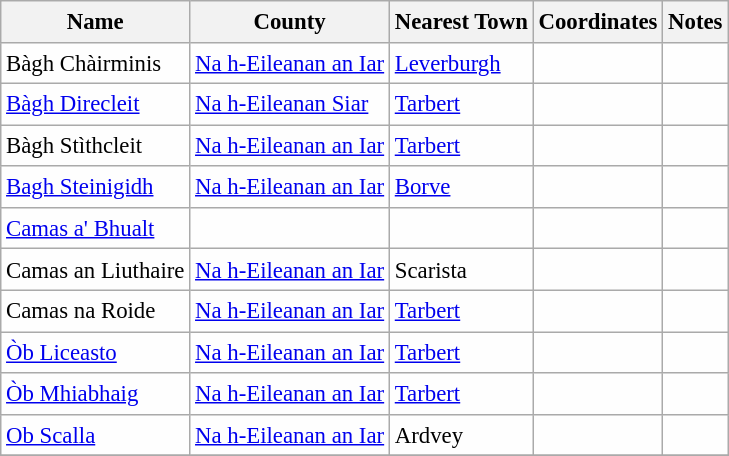<table class="wikitable sortable" style="table-layout:fixed;background-color:#FEFEFE;font-size:95%;padding:0.30em;line-height:1.35em;">
<tr>
<th scope="col">Name</th>
<th scope="col">County</th>
<th scope="col">Nearest Town</th>
<th scope="col" data-sort-type="number">Coordinates</th>
<th scope="col">Notes</th>
</tr>
<tr>
<td>Bàgh Chàirminis</td>
<td><a href='#'>Na h-Eileanan an Iar</a></td>
<td><a href='#'>Leverburgh</a></td>
<td></td>
<td></td>
</tr>
<tr>
<td><a href='#'>Bàgh Direcleit</a></td>
<td><a href='#'>Na h-Eileanan Siar</a></td>
<td><a href='#'>Tarbert</a></td>
<td></td>
<td></td>
</tr>
<tr>
<td>Bàgh Stìthcleit</td>
<td><a href='#'>Na h-Eileanan an Iar</a></td>
<td><a href='#'>Tarbert</a></td>
<td></td>
<td></td>
</tr>
<tr>
<td><a href='#'>Bagh Steinigidh</a></td>
<td><a href='#'>Na h-Eileanan an Iar</a></td>
<td><a href='#'>Borve</a></td>
<td></td>
<td></td>
</tr>
<tr>
<td><a href='#'>Camas a' Bhualt</a></td>
<td></td>
<td></td>
<td></td>
<td></td>
</tr>
<tr>
<td>Camas an Liuthaire</td>
<td><a href='#'>Na h-Eileanan an Iar</a></td>
<td>Scarista</td>
<td></td>
<td></td>
</tr>
<tr>
<td>Camas na Roide</td>
<td><a href='#'>Na h-Eileanan an Iar</a></td>
<td><a href='#'>Tarbert</a></td>
<td></td>
<td></td>
</tr>
<tr>
<td><a href='#'>Òb Liceasto</a></td>
<td><a href='#'>Na h-Eileanan an Iar</a></td>
<td><a href='#'>Tarbert</a></td>
<td></td>
<td></td>
</tr>
<tr>
<td><a href='#'>Òb Mhiabhaig</a></td>
<td><a href='#'>Na h-Eileanan an Iar</a></td>
<td><a href='#'>Tarbert</a></td>
<td></td>
<td></td>
</tr>
<tr>
<td><a href='#'>Ob Scalla</a></td>
<td><a href='#'>Na h-Eileanan an Iar</a></td>
<td>Ardvey</td>
<td></td>
<td></td>
</tr>
<tr>
</tr>
</table>
